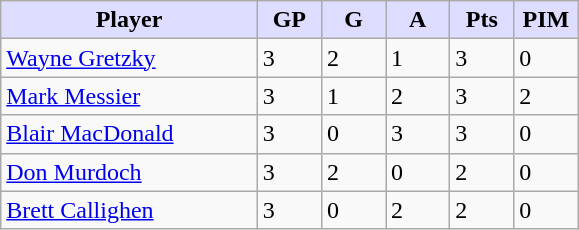<table class="wikitable">
<tr>
<th style="background:#ddf; width:40%;">Player</th>
<th style="background:#ddf; width:10%;">GP</th>
<th style="background:#ddf; width:10%;">G</th>
<th style="background:#ddf; width:10%;">A</th>
<th style="background:#ddf; width:10%;">Pts</th>
<th style="background:#ddf; width:10%;">PIM</th>
</tr>
<tr>
<td><a href='#'>Wayne Gretzky</a></td>
<td>3</td>
<td>2</td>
<td>1</td>
<td>3</td>
<td>0</td>
</tr>
<tr>
<td><a href='#'>Mark Messier</a></td>
<td>3</td>
<td>1</td>
<td>2</td>
<td>3</td>
<td>2</td>
</tr>
<tr>
<td><a href='#'>Blair MacDonald</a></td>
<td>3</td>
<td>0</td>
<td>3</td>
<td>3</td>
<td>0</td>
</tr>
<tr>
<td><a href='#'>Don Murdoch</a></td>
<td>3</td>
<td>2</td>
<td>0</td>
<td>2</td>
<td>0</td>
</tr>
<tr>
<td><a href='#'>Brett Callighen</a></td>
<td>3</td>
<td>0</td>
<td>2</td>
<td>2</td>
<td>0</td>
</tr>
</table>
